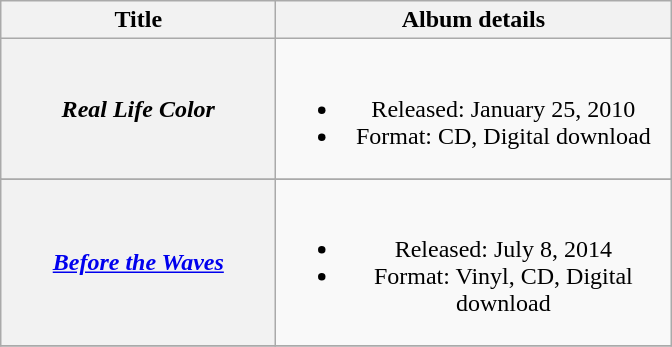<table class="wikitable plainrowheaders" style="text-align:center;">
<tr>
<th scope="col" style="width:11em;">Title</th>
<th scope="col" style="width:16em;">Album details</th>
</tr>
<tr>
<th scope="row"><em>Real Life Color</em></th>
<td><br><ul><li>Released: January 25, 2010</li><li>Format: CD, Digital download</li></ul></td>
</tr>
<tr>
</tr>
<tr>
<th scope="row"><em><a href='#'>Before the Waves</a></em></th>
<td><br><ul><li>Released: July 8, 2014</li><li>Format: Vinyl, CD, Digital download</li></ul></td>
</tr>
<tr>
</tr>
</table>
